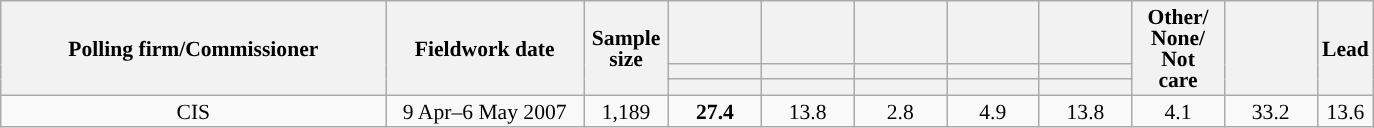<table class="wikitable collapsible collapsed" style="text-align:center; font-size:90%; line-height:14px;">
<tr style="height:42px;">
<th style="width:250px;" rowspan="3">Polling firm/Commissioner</th>
<th style="width:125px;" rowspan="3">Fieldwork date</th>
<th style="width:50px;" rowspan="3">Sample size</th>
<th style="width:55px;"></th>
<th style="width:55px;"></th>
<th style="width:55px;"></th>
<th style="width:55px;"></th>
<th style="width:55px;"></th>
<th style="width:55px;" rowspan="3">Other/<br>None/<br>Not<br>care</th>
<th style="width:55px;" rowspan="3"></th>
<th style="width:30px;" rowspan="3">Lead</th>
</tr>
<tr>
<th style="color:inherit;background:"></th>
<th style="color:inherit;background:"></th>
<th style="color:inherit;background:"></th>
<th style="color:inherit;background:"></th>
<th style="color:inherit;background:"></th>
</tr>
<tr>
<th></th>
<th></th>
<th></th>
<th></th>
<th></th>
</tr>
<tr>
<td>CIS</td>
<td>9 Apr–6 May 2007</td>
<td>1,189</td>
<td><strong>27.4</strong></td>
<td>13.8</td>
<td>2.8</td>
<td>4.9</td>
<td>13.8</td>
<td>4.1</td>
<td>33.2</td>
<td style="background:">13.6</td>
</tr>
</table>
